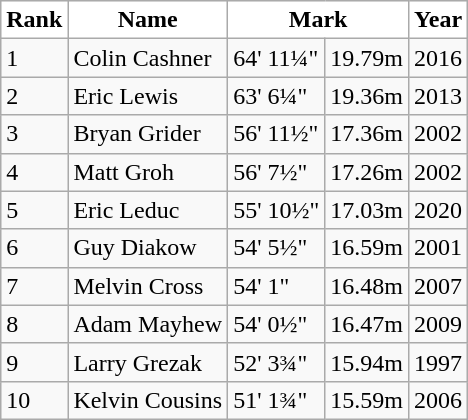<table class="wikitable">
<tr>
<th style="background:white">Rank</th>
<th style="background:white">Name</th>
<th colspan="2" style="background:white">Mark</th>
<th style="background:white">Year</th>
</tr>
<tr>
<td>1</td>
<td>Colin Cashner</td>
<td>64' 11¼"</td>
<td>19.79m</td>
<td>2016</td>
</tr>
<tr>
<td>2</td>
<td>Eric Lewis</td>
<td>63' 6¼"</td>
<td>19.36m</td>
<td>2013</td>
</tr>
<tr>
<td>3</td>
<td>Bryan Grider</td>
<td>56' 11½"</td>
<td>17.36m</td>
<td>2002</td>
</tr>
<tr>
<td>4</td>
<td>Matt Groh</td>
<td>56' 7½"</td>
<td>17.26m</td>
<td>2002</td>
</tr>
<tr>
<td>5</td>
<td>Eric Leduc</td>
<td>55' 10½"</td>
<td>17.03m</td>
<td>2020</td>
</tr>
<tr>
<td>6</td>
<td>Guy Diakow</td>
<td>54' 5½"</td>
<td>16.59m</td>
<td>2001</td>
</tr>
<tr>
<td>7</td>
<td>Melvin Cross</td>
<td>54' 1"</td>
<td>16.48m</td>
<td>2007</td>
</tr>
<tr>
<td>8</td>
<td>Adam Mayhew</td>
<td>54' 0½"</td>
<td>16.47m</td>
<td>2009</td>
</tr>
<tr>
<td>9</td>
<td>Larry Grezak</td>
<td>52' 3¾"</td>
<td>15.94m</td>
<td>1997</td>
</tr>
<tr>
<td>10</td>
<td>Kelvin Cousins</td>
<td>51' 1¾"</td>
<td>15.59m</td>
<td>2006</td>
</tr>
</table>
